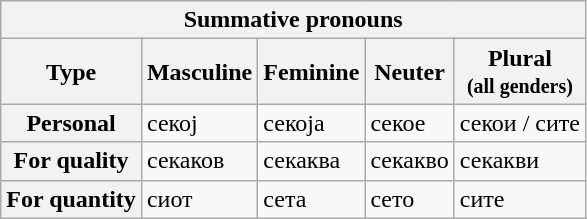<table class="wikitable">
<tr>
<th colspan="5">Summative pronouns</th>
</tr>
<tr>
<th>Type</th>
<th>Masculine</th>
<th>Feminine</th>
<th>Neuter</th>
<th>Plural<br><small>(all genders)</small></th>
</tr>
<tr>
<th>Personal</th>
<td>секој</td>
<td>секоја</td>
<td>секое</td>
<td>секои / сите</td>
</tr>
<tr>
<th>For quality</th>
<td>секаков</td>
<td>секаква</td>
<td>секакво</td>
<td>секакви</td>
</tr>
<tr>
<th>For quantity</th>
<td>сиот</td>
<td>сета</td>
<td>сето</td>
<td>сите</td>
</tr>
</table>
